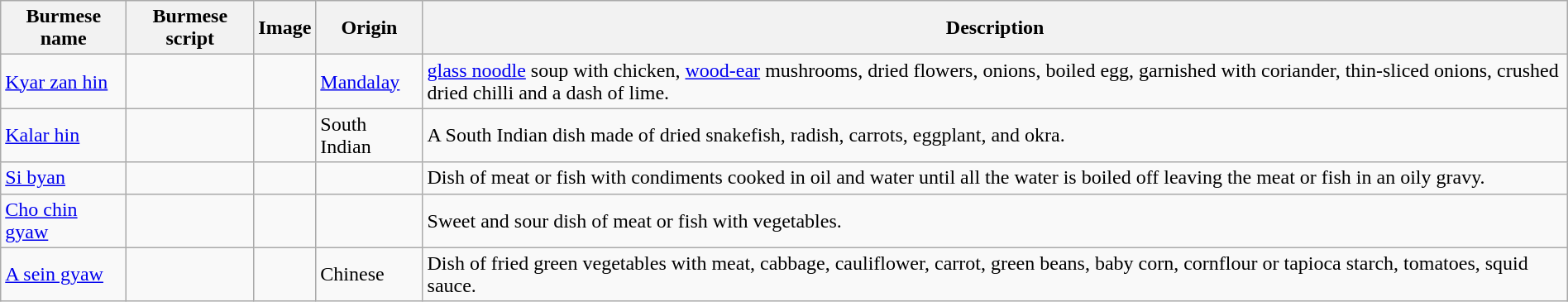<table class="wikitable sortable" style="width:100%;">
<tr>
<th>Burmese name</th>
<th>Burmese script</th>
<th>Image</th>
<th>Origin</th>
<th>Description</th>
</tr>
<tr>
<td><a href='#'>Kyar zan hin</a></td>
<td></td>
<td></td>
<td><a href='#'>Mandalay</a></td>
<td><a href='#'>glass noodle</a> soup with chicken, <a href='#'>wood-ear</a> mushrooms, dried flowers, onions, boiled egg, garnished with coriander, thin-sliced onions, crushed dried chilli and a dash of lime.</td>
</tr>
<tr>
<td><a href='#'>Kalar hin</a></td>
<td></td>
<td></td>
<td>South Indian</td>
<td>A South Indian dish made of dried snakefish, radish, carrots, eggplant, and okra.</td>
</tr>
<tr>
<td><a href='#'>Si byan</a></td>
<td></td>
<td></td>
<td></td>
<td>Dish of meat or fish with condiments cooked in oil and water until all the water is boiled off leaving the meat or fish in an oily gravy.</td>
</tr>
<tr>
<td><a href='#'>Cho chin gyaw</a></td>
<td></td>
<td></td>
<td></td>
<td>Sweet and sour dish of meat or fish with vegetables.</td>
</tr>
<tr>
<td><a href='#'>A sein gyaw</a></td>
<td></td>
<td></td>
<td>Chinese</td>
<td>Dish of fried green vegetables with meat, cabbage, cauliflower, carrot, green beans, baby corn, cornflour or tapioca starch, tomatoes, squid sauce.</td>
</tr>
</table>
